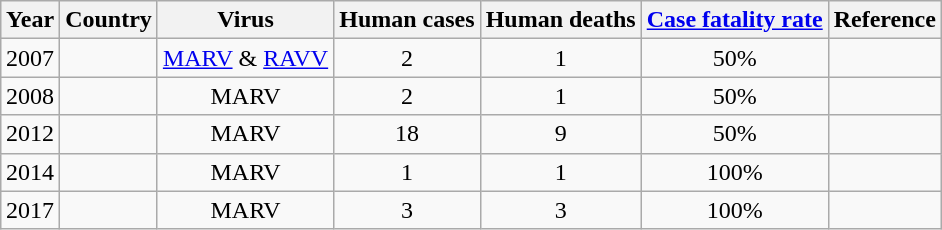<table class="wikitable sortable" style="text-align:center; margin-left: auto; margin-right: auto; border: none;">
<tr>
<th>Year</th>
<th>Country</th>
<th>Virus</th>
<th data-sort-type="number">Human cases</th>
<th data-sort-type="number">Human deaths</th>
<th data-sort-type="number"><a href='#'>Case fatality rate</a></th>
<th>Reference</th>
</tr>
<tr>
<td>2007</td>
<td></td>
<td><a href='#'>MARV</a> & <a href='#'>RAVV</a></td>
<td>2</td>
<td>1</td>
<td>50%</td>
<td></td>
</tr>
<tr>
<td>2008</td>
<td>  </td>
<td>MARV</td>
<td>2</td>
<td>1</td>
<td>50%</td>
<td></td>
</tr>
<tr>
<td>2012</td>
<td></td>
<td>MARV</td>
<td>18</td>
<td>9</td>
<td>50%</td>
<td></td>
</tr>
<tr>
<td>2014</td>
<td></td>
<td>MARV</td>
<td>1</td>
<td>1</td>
<td>100%</td>
<td></td>
</tr>
<tr>
<td>2017</td>
<td></td>
<td>MARV</td>
<td>3</td>
<td>3</td>
<td>100%</td>
<td></td>
</tr>
</table>
